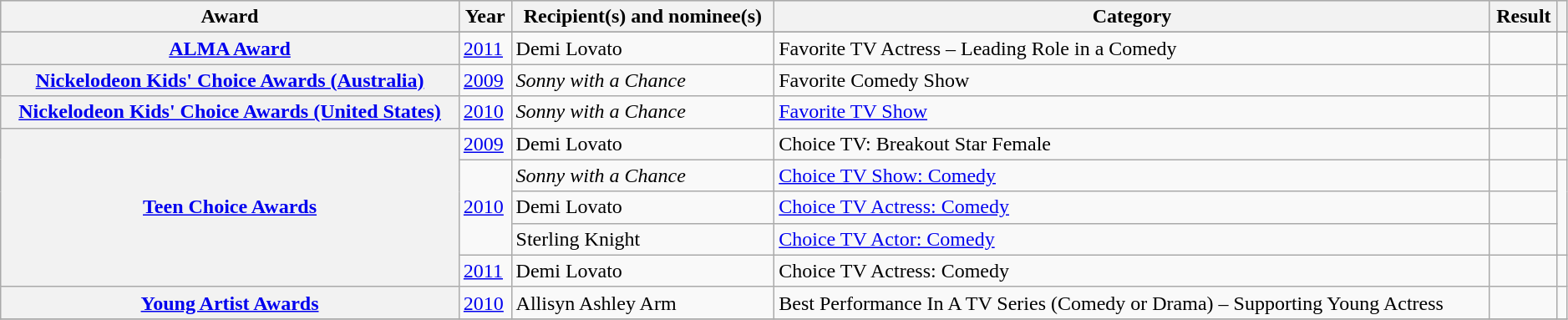<table class="wikitable plainrowheaders sortable" style="width:99%;">
<tr style="background:#ccc; text-align:center;">
<th scope="col">Award</th>
<th scope="col">Year</th>
<th scope="col">Recipient(s) and nominee(s)</th>
<th scope="col">Category</th>
<th scope="col">Result</th>
<th scope="col" class="unsortable"></th>
</tr>
<tr>
</tr>
<tr>
<th scope="row"><a href='#'>ALMA Award</a></th>
<td><a href='#'>2011</a></td>
<td data-sort-value="Lovato, Demi">Demi Lovato</td>
<td>Favorite TV Actress – Leading Role in a Comedy</td>
<td></td>
<td style="text-align:center;"></td>
</tr>
<tr>
<th scope="row"><a href='#'>Nickelodeon Kids' Choice Awards (Australia)</a></th>
<td><a href='#'>2009</a></td>
<td data-sort-value="Sonny with a Chance"><em>Sonny with a Chance</em></td>
<td>Favorite Comedy Show</td>
<td></td>
<td style="text-align:center;"></td>
</tr>
<tr>
<th scope="row"><a href='#'>Nickelodeon Kids' Choice Awards (United States)</a></th>
<td><a href='#'>2010</a></td>
<td data-sort-value="Sonny with a Chance"><em>Sonny with a Chance</em></td>
<td><a href='#'>Favorite TV Show</a></td>
<td></td>
<td style="text-align:center;"></td>
</tr>
<tr>
<th scope="row" rowspan="5"><a href='#'>Teen Choice Awards</a></th>
<td><a href='#'>2009</a></td>
<td data-sort-value="Lovato, Demi">Demi Lovato</td>
<td>Choice TV: Breakout Star Female</td>
<td></td>
<td style="text-align:center;" rowspan="1"></td>
</tr>
<tr>
<td rowspan="3"><a href='#'>2010</a></td>
<td data-sort-value="Sonny with a Chance"><em>Sonny with a Chance</em></td>
<td><a href='#'>Choice TV Show: Comedy</a></td>
<td></td>
<td style="text-align:center;" rowspan="3"></td>
</tr>
<tr>
<td data-sort-value="Lovato, Demi">Demi Lovato</td>
<td><a href='#'>Choice TV Actress: Comedy</a></td>
<td></td>
</tr>
<tr>
<td data-sort-value="Knight, Sterling">Sterling Knight</td>
<td><a href='#'>Choice TV Actor: Comedy</a></td>
<td></td>
</tr>
<tr>
<td><a href='#'>2011</a></td>
<td data-sort-value="Lovato, Demi">Demi Lovato</td>
<td>Choice TV Actress: Comedy</td>
<td></td>
<td style="text-align:center;"></td>
</tr>
<tr>
<th scope="row"><a href='#'>Young Artist Awards</a></th>
<td><a href='#'>2010</a></td>
<td data-sort-value="Arm, Allisyn Ashley">Allisyn Ashley Arm</td>
<td>Best Performance In A TV Series (Comedy or Drama) – Supporting Young Actress</td>
<td></td>
<td style="text-align:center;"></td>
</tr>
<tr>
</tr>
</table>
